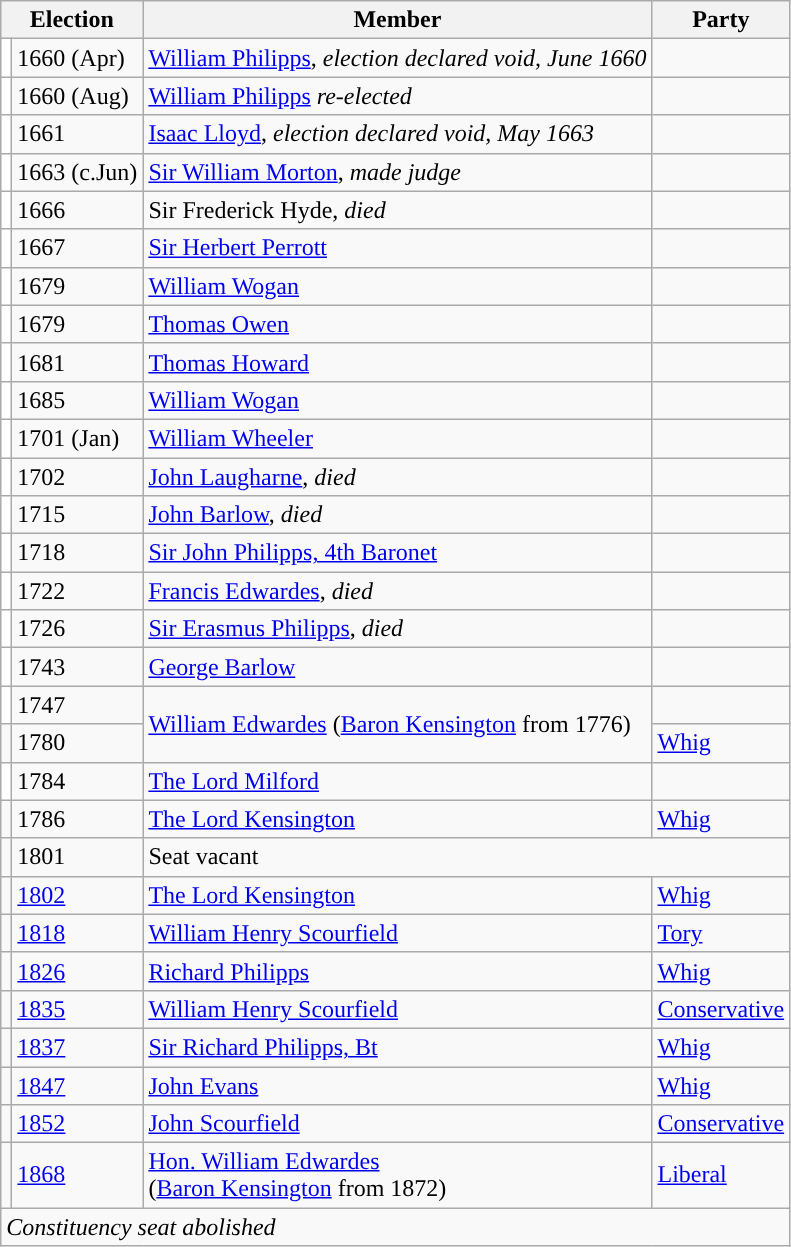<table class="wikitable">
<tr>
<th colspan="2">Election</th>
<th>Member</th>
<th>Party</th>
</tr>
<tr>
<td style="color:inherit;background-color: white"></td>
<td>1660 (Apr)</td>
<td><a href='#'>William Philipps</a>, <em>election declared void, June 1660</em> </td>
<td></td>
</tr>
<tr>
<td style="color:inherit;background-color: white"></td>
<td>1660 (Aug)</td>
<td><a href='#'>William Philipps</a> <em>re-elected</em></td>
<td></td>
</tr>
<tr>
<td style="color:inherit;background-color: white"></td>
<td>1661</td>
<td><a href='#'>Isaac Lloyd</a>, <em>election declared void, May 1663</em> </td>
<td></td>
</tr>
<tr>
<td style="color:inherit;background-color: white"></td>
<td>1663 (c.Jun)</td>
<td><a href='#'>Sir William Morton</a>, <em>made judge</em></td>
<td></td>
</tr>
<tr>
<td style="color:inherit;background-color: white"></td>
<td>1666</td>
<td>Sir Frederick Hyde, <em>died</em></td>
<td></td>
</tr>
<tr>
<td style="color:inherit;background-color: white"></td>
<td>1667</td>
<td><a href='#'>Sir Herbert Perrott</a></td>
<td></td>
</tr>
<tr>
<td style="color:inherit;background-color: white"></td>
<td>1679</td>
<td><a href='#'>William Wogan</a>  </td>
<td></td>
</tr>
<tr>
<td style="color:inherit;background-color: white"></td>
<td>1679</td>
<td><a href='#'>Thomas Owen</a>  </td>
<td></td>
</tr>
<tr>
<td style="color:inherit;background-color: white"></td>
<td>1681</td>
<td><a href='#'>Thomas Howard</a></td>
<td></td>
</tr>
<tr>
<td style="color:inherit;background-color: white"></td>
<td>1685</td>
<td><a href='#'>William Wogan</a></td>
<td></td>
</tr>
<tr>
<td style="color:inherit;background-color: white"></td>
<td>1701 (Jan)</td>
<td><a href='#'>William Wheeler</a></td>
<td></td>
</tr>
<tr>
<td style="color:inherit;background-color: white"></td>
<td>1702</td>
<td><a href='#'>John Laugharne</a>, <em>died</em></td>
<td></td>
</tr>
<tr>
<td style="color:inherit;background-color: white"></td>
<td>1715</td>
<td><a href='#'>John Barlow</a>, <em>died</em></td>
<td></td>
</tr>
<tr>
<td style="color:inherit;background-color: white"></td>
<td>1718</td>
<td><a href='#'>Sir John Philipps, 4th Baronet</a></td>
<td></td>
</tr>
<tr>
<td style="color:inherit;background-color: white"></td>
<td>1722</td>
<td><a href='#'>Francis Edwardes</a>, <em>died</em></td>
<td></td>
</tr>
<tr>
<td style="color:inherit;background-color: white"></td>
<td>1726</td>
<td><a href='#'>Sir Erasmus Philipps</a>, <em>died</em></td>
<td></td>
</tr>
<tr>
<td style="color:inherit;background-color: white"></td>
<td>1743</td>
<td><a href='#'>George Barlow</a></td>
<td></td>
</tr>
<tr>
<td style="color:inherit;background-color: white"></td>
<td>1747</td>
<td rowspan="2"><a href='#'>William Edwardes</a> (<a href='#'>Baron Kensington</a> from 1776)</td>
<td></td>
</tr>
<tr>
<td style="color:inherit;background-color: "></td>
<td>1780</td>
<td><a href='#'>Whig</a></td>
</tr>
<tr>
<td style="color:inherit;background-color: white"></td>
<td>1784</td>
<td><a href='#'>The Lord Milford</a></td>
<td></td>
</tr>
<tr>
<td style="color:inherit;background-color: "></td>
<td>1786</td>
<td><a href='#'>The Lord Kensington</a></td>
<td><a href='#'>Whig</a></td>
</tr>
<tr>
<td></td>
<td>1801</td>
<td colspan="3">Seat vacant</td>
</tr>
<tr>
<td style="color:inherit;background-color: "></td>
<td><a href='#'>1802</a></td>
<td><a href='#'>The Lord Kensington</a></td>
<td><a href='#'>Whig</a></td>
</tr>
<tr>
<td style="color:inherit;background-color: "></td>
<td><a href='#'>1818</a></td>
<td><a href='#'>William Henry Scourfield</a></td>
<td><a href='#'>Tory</a></td>
</tr>
<tr>
<td style="color:inherit;background-color: "></td>
<td><a href='#'>1826</a></td>
<td><a href='#'>Richard Philipps</a></td>
<td><a href='#'>Whig</a></td>
</tr>
<tr>
<td style="color:inherit;background-color: "></td>
<td><a href='#'>1835</a></td>
<td><a href='#'>William Henry Scourfield</a></td>
<td><a href='#'>Conservative</a></td>
</tr>
<tr>
<td style="color:inherit;background-color: "></td>
<td><a href='#'>1837</a></td>
<td><a href='#'>Sir Richard Philipps, Bt</a></td>
<td><a href='#'>Whig</a></td>
</tr>
<tr>
<td style="color:inherit;background-color: "></td>
<td><a href='#'>1847</a></td>
<td><a href='#'>John Evans</a></td>
<td><a href='#'>Whig</a></td>
</tr>
<tr>
<td style="color:inherit;background-color: "></td>
<td><a href='#'>1852</a></td>
<td><a href='#'>John Scourfield</a></td>
<td><a href='#'>Conservative</a></td>
</tr>
<tr>
<td style="color:inherit;background-color: "></td>
<td><a href='#'>1868</a></td>
<td><a href='#'>Hon. William Edwardes</a><br> (<a href='#'>Baron Kensington</a> from 1872)</td>
<td><a href='#'>Liberal</a></td>
</tr>
<tr>
<td colspan="4"><em>Constituency seat abolished</em></td>
</tr>
</table>
